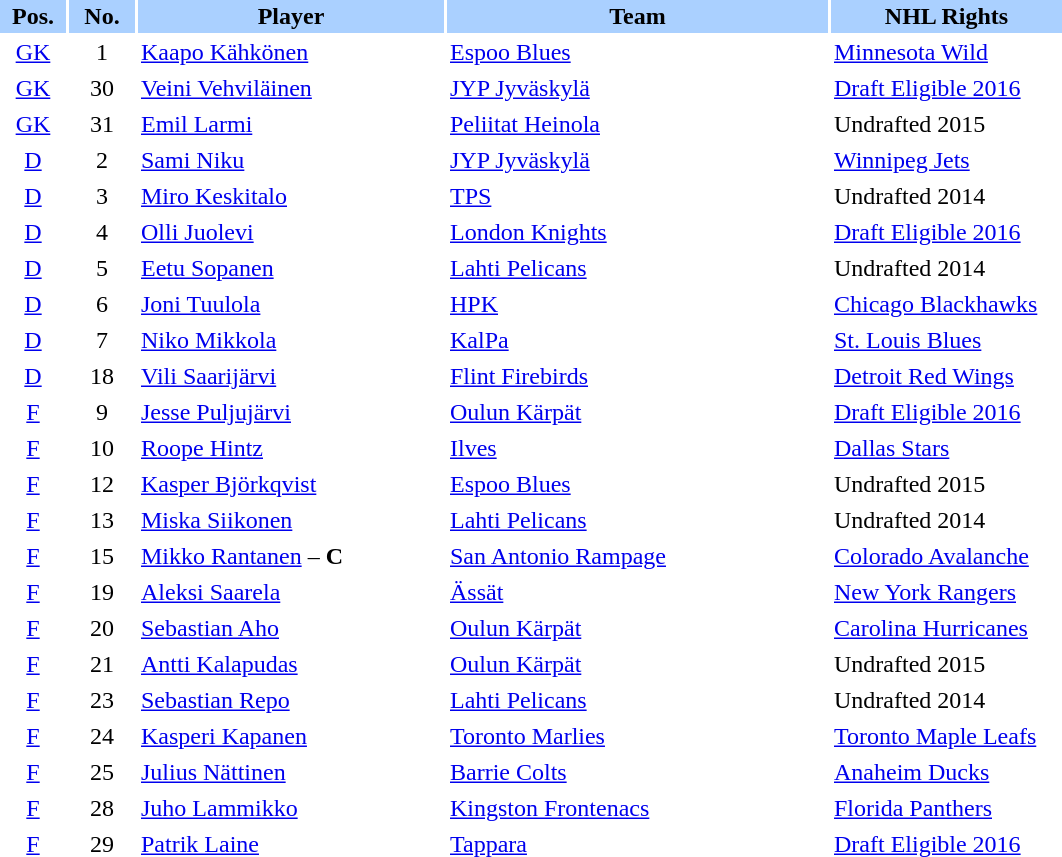<table border="0" cellspacing="2" cellpadding="2">
<tr bgcolor=AAD0FF>
<th width=40>Pos.</th>
<th width=40>No.</th>
<th width=200>Player</th>
<th width=250>Team</th>
<th width=150>NHL Rights</th>
</tr>
<tr>
<td style="text-align:center;"><a href='#'>GK</a></td>
<td style="text-align:center;">1</td>
<td><a href='#'>Kaapo Kähkönen</a></td>
<td> <a href='#'>Espoo Blues</a></td>
<td><a href='#'>Minnesota Wild</a></td>
</tr>
<tr>
<td style="text-align:center;"><a href='#'>GK</a></td>
<td style="text-align:center;">30</td>
<td><a href='#'>Veini Vehviläinen</a></td>
<td> <a href='#'>JYP Jyväskylä</a></td>
<td><a href='#'>Draft Eligible 2016</a></td>
</tr>
<tr>
<td style="text-align:center;"><a href='#'>GK</a></td>
<td style="text-align:center;">31</td>
<td><a href='#'>Emil Larmi</a></td>
<td> <a href='#'>Peliitat Heinola</a></td>
<td>Undrafted 2015</td>
</tr>
<tr>
<td style="text-align:center;"><a href='#'>D</a></td>
<td style="text-align:center;">2</td>
<td><a href='#'>Sami Niku</a></td>
<td> <a href='#'>JYP Jyväskylä</a></td>
<td><a href='#'>Winnipeg Jets</a></td>
</tr>
<tr>
<td style="text-align:center;"><a href='#'>D</a></td>
<td style="text-align:center;">3</td>
<td><a href='#'>Miro Keskitalo</a></td>
<td> <a href='#'>TPS</a></td>
<td>Undrafted 2014</td>
</tr>
<tr>
<td style="text-align:center;"><a href='#'>D</a></td>
<td style="text-align:center;">4</td>
<td><a href='#'>Olli Juolevi</a></td>
<td> <a href='#'>London Knights</a></td>
<td><a href='#'>Draft Eligible 2016</a></td>
</tr>
<tr>
<td style="text-align:center;"><a href='#'>D</a></td>
<td style="text-align:center;">5</td>
<td><a href='#'>Eetu Sopanen</a></td>
<td> <a href='#'>Lahti Pelicans</a></td>
<td>Undrafted 2014</td>
</tr>
<tr>
<td style="text-align:center;"><a href='#'>D</a></td>
<td style="text-align:center;">6</td>
<td><a href='#'>Joni Tuulola</a></td>
<td> <a href='#'>HPK</a></td>
<td><a href='#'>Chicago Blackhawks</a></td>
</tr>
<tr>
<td style="text-align:center;"><a href='#'>D</a></td>
<td style="text-align:center;">7</td>
<td><a href='#'>Niko Mikkola</a></td>
<td> <a href='#'>KalPa</a></td>
<td><a href='#'>St. Louis Blues</a></td>
</tr>
<tr>
<td style="text-align:center;"><a href='#'>D</a></td>
<td style="text-align:center;">18</td>
<td><a href='#'>Vili Saarijärvi</a></td>
<td> <a href='#'>Flint Firebirds</a></td>
<td><a href='#'>Detroit Red Wings</a></td>
</tr>
<tr>
<td style="text-align:center;"><a href='#'>F</a></td>
<td style="text-align:center;">9</td>
<td><a href='#'>Jesse Puljujärvi</a></td>
<td> <a href='#'>Oulun Kärpät</a></td>
<td><a href='#'>Draft Eligible 2016</a></td>
</tr>
<tr>
<td style="text-align:center;"><a href='#'>F</a></td>
<td style="text-align:center;">10</td>
<td><a href='#'>Roope Hintz</a></td>
<td> <a href='#'>Ilves</a></td>
<td><a href='#'>Dallas Stars</a></td>
</tr>
<tr>
<td style="text-align:center;"><a href='#'>F</a></td>
<td style="text-align:center;">12</td>
<td><a href='#'>Kasper Björkqvist</a></td>
<td> <a href='#'>Espoo Blues</a></td>
<td>Undrafted 2015</td>
</tr>
<tr>
<td style="text-align:center;"><a href='#'>F</a></td>
<td style="text-align:center;">13</td>
<td><a href='#'>Miska Siikonen</a></td>
<td> <a href='#'>Lahti Pelicans</a></td>
<td>Undrafted 2014</td>
</tr>
<tr>
<td style="text-align:center;"><a href='#'>F</a></td>
<td style="text-align:center;">15</td>
<td><a href='#'>Mikko Rantanen</a> – <strong>C</strong></td>
<td> <a href='#'>San Antonio Rampage</a></td>
<td><a href='#'>Colorado Avalanche</a></td>
</tr>
<tr>
<td style="text-align:center;"><a href='#'>F</a></td>
<td style="text-align:center;">19</td>
<td><a href='#'>Aleksi Saarela</a></td>
<td> <a href='#'>Ässät</a></td>
<td><a href='#'>New York Rangers</a></td>
</tr>
<tr>
<td style="text-align:center;"><a href='#'>F</a></td>
<td style="text-align:center;">20</td>
<td><a href='#'>Sebastian Aho</a></td>
<td> <a href='#'>Oulun Kärpät</a></td>
<td><a href='#'>Carolina Hurricanes</a></td>
</tr>
<tr>
<td style="text-align:center;"><a href='#'>F</a></td>
<td style="text-align:center;">21</td>
<td><a href='#'>Antti Kalapudas</a></td>
<td> <a href='#'>Oulun Kärpät</a></td>
<td>Undrafted 2015</td>
</tr>
<tr>
<td style="text-align:center;"><a href='#'>F</a></td>
<td style="text-align:center;">23</td>
<td><a href='#'>Sebastian Repo</a></td>
<td> <a href='#'>Lahti Pelicans</a></td>
<td>Undrafted 2014</td>
</tr>
<tr>
<td style="text-align:center;"><a href='#'>F</a></td>
<td style="text-align:center;">24</td>
<td><a href='#'>Kasperi Kapanen</a></td>
<td> <a href='#'>Toronto Marlies</a></td>
<td><a href='#'>Toronto Maple Leafs</a></td>
</tr>
<tr>
<td style="text-align:center;"><a href='#'>F</a></td>
<td style="text-align:center;">25</td>
<td><a href='#'>Julius Nättinen</a></td>
<td> <a href='#'>Barrie Colts</a></td>
<td><a href='#'>Anaheim Ducks</a></td>
</tr>
<tr>
<td style="text-align:center;"><a href='#'>F</a></td>
<td style="text-align:center;">28</td>
<td><a href='#'>Juho Lammikko</a></td>
<td> <a href='#'>Kingston Frontenacs</a></td>
<td><a href='#'>Florida Panthers</a></td>
</tr>
<tr>
<td style="text-align:center;"><a href='#'>F</a></td>
<td style="text-align:center;">29</td>
<td><a href='#'>Patrik Laine</a></td>
<td> <a href='#'>Tappara</a></td>
<td><a href='#'>Draft Eligible 2016</a></td>
</tr>
</table>
